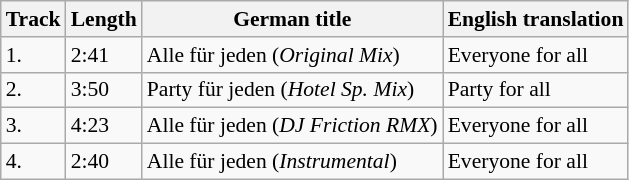<table class="wikitable" style="font-size: 90%">
<tr>
<th>Track</th>
<th>Length</th>
<th>German title</th>
<th>English translation</th>
</tr>
<tr>
<td>1.</td>
<td>2:41</td>
<td>Alle für jeden (<em>Original Mix</em>)</td>
<td>Everyone for all</td>
</tr>
<tr>
<td>2.</td>
<td>3:50</td>
<td>Party für jeden (<em>Hotel Sp. Mix</em>)</td>
<td>Party for all</td>
</tr>
<tr>
<td>3.</td>
<td>4:23</td>
<td>Alle für jeden (<em>DJ Friction RMX</em>)</td>
<td>Everyone for all</td>
</tr>
<tr>
<td>4.</td>
<td>2:40</td>
<td>Alle für jeden (<em>Instrumental</em>)</td>
<td>Everyone for all</td>
</tr>
</table>
